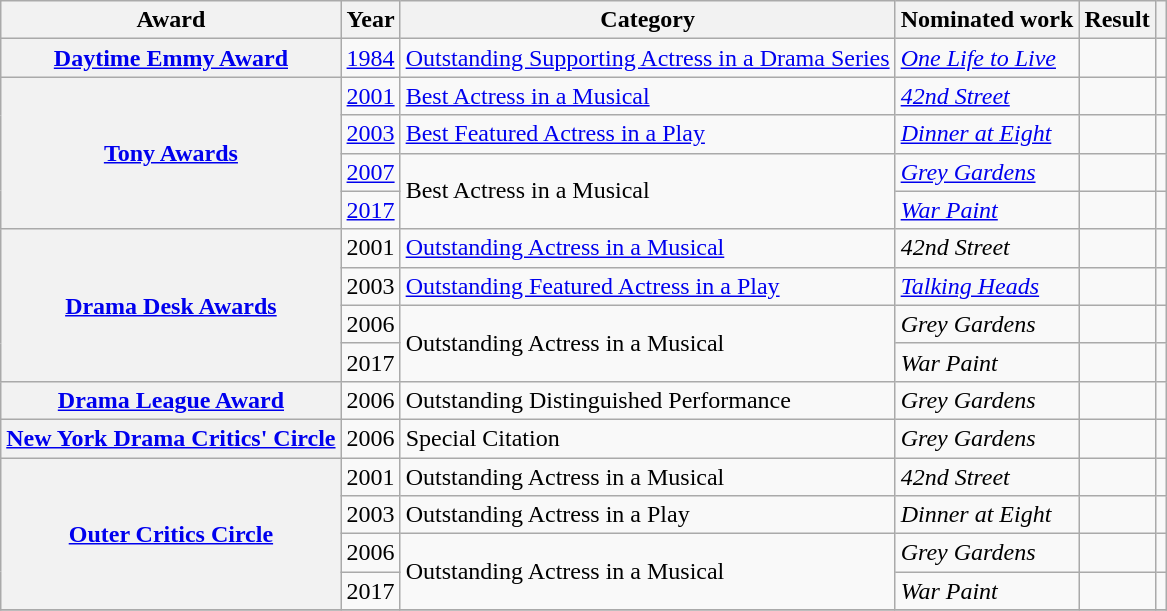<table class="wikitable plainrowheaders sortable">
<tr>
<th scope="col">Award</th>
<th scope="col">Year</th>
<th scope="col">Category</th>
<th scope="col">Nominated work</th>
<th scope="col">Result</th>
<th scope="col" class="unsortable"></th>
</tr>
<tr>
<th scope="row"><a href='#'>Daytime Emmy Award</a></th>
<td style="text-align:center;"><a href='#'>1984</a></td>
<td><a href='#'>Outstanding Supporting Actress in a Drama Series</a></td>
<td><em><a href='#'>One Life to Live</a></em></td>
<td></td>
<td></td>
</tr>
<tr>
<th scope="row", rowspan=4><a href='#'>Tony Awards</a></th>
<td style="text-align:center;"><a href='#'>2001</a></td>
<td><a href='#'>Best Actress in a Musical</a></td>
<td><em><a href='#'>42nd Street</a></em></td>
<td></td>
<td></td>
</tr>
<tr>
<td style="text-align:center;"><a href='#'>2003</a></td>
<td><a href='#'>Best Featured Actress in a Play</a></td>
<td><em><a href='#'>Dinner at Eight</a></em></td>
<td></td>
<td></td>
</tr>
<tr>
<td style="text-align:center;"><a href='#'>2007</a></td>
<td rowspan=2>Best Actress in a Musical</td>
<td><em><a href='#'>Grey Gardens</a></em></td>
<td></td>
<td></td>
</tr>
<tr>
<td style="text-align:center;"><a href='#'>2017</a></td>
<td><em><a href='#'>War Paint</a></em></td>
<td></td>
<td></td>
</tr>
<tr>
<th scope="row" , rowspan=4><a href='#'>Drama Desk Awards</a></th>
<td style="text-align:center;">2001</td>
<td><a href='#'>Outstanding Actress in a Musical</a></td>
<td><em>42nd Street</em></td>
<td></td>
<td></td>
</tr>
<tr>
<td style="text-align:center;">2003</td>
<td><a href='#'>Outstanding Featured Actress in a Play</a></td>
<td><em><a href='#'>Talking Heads</a></em></td>
<td></td>
<td></td>
</tr>
<tr>
<td style="text-align:center;">2006</td>
<td rowspan=2>Outstanding Actress in a Musical</td>
<td><em>Grey Gardens</em></td>
<td></td>
<td></td>
</tr>
<tr>
<td style="text-align:center;">2017</td>
<td><em>War Paint</em></td>
<td></td>
<td></td>
</tr>
<tr>
<th scope="row" , rowspan=1><a href='#'>Drama League Award</a></th>
<td style="text-align:center;">2006</td>
<td>Outstanding Distinguished Performance</td>
<td><em>Grey Gardens</em></td>
<td></td>
<td></td>
</tr>
<tr>
<th scope="row" , rowspan=1><a href='#'>New York Drama Critics' Circle</a></th>
<td style="text-align:center;">2006</td>
<td>Special Citation</td>
<td><em>Grey Gardens</em></td>
<td></td>
<td align="center"></td>
</tr>
<tr>
<th scope="row" , rowspan=4><a href='#'>Outer Critics Circle</a></th>
<td style="text-align:center;">2001</td>
<td>Outstanding Actress in a Musical</td>
<td><em>42nd Street</em></td>
<td></td>
<td></td>
</tr>
<tr>
<td style="text-align:center;">2003</td>
<td>Outstanding Actress in a Play</td>
<td><em>Dinner at Eight</em></td>
<td></td>
<td></td>
</tr>
<tr>
<td style="text-align:center;">2006</td>
<td rowspan=2>Outstanding Actress in a Musical</td>
<td><em>Grey Gardens</em></td>
<td></td>
<td></td>
</tr>
<tr>
<td style="text-align:center;">2017</td>
<td><em>War Paint</em></td>
<td></td>
<td></td>
</tr>
<tr>
</tr>
</table>
